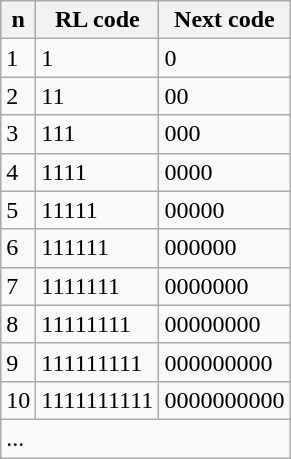<table class="wikitable">
<tr>
<th>n</th>
<th>RL code</th>
<th>Next code</th>
</tr>
<tr>
<td>1</td>
<td>1</td>
<td>0</td>
</tr>
<tr>
<td>2</td>
<td>11</td>
<td>00</td>
</tr>
<tr>
<td>3</td>
<td>111</td>
<td>000</td>
</tr>
<tr>
<td>4</td>
<td>1111</td>
<td>0000</td>
</tr>
<tr>
<td>5</td>
<td>11111</td>
<td>00000</td>
</tr>
<tr>
<td>6</td>
<td>111111</td>
<td>000000</td>
</tr>
<tr>
<td>7</td>
<td>1111111</td>
<td>0000000</td>
</tr>
<tr>
<td>8</td>
<td>11111111</td>
<td>00000000</td>
</tr>
<tr>
<td>9</td>
<td>111111111</td>
<td>000000000</td>
</tr>
<tr>
<td>10</td>
<td>1111111111</td>
<td>0000000000</td>
</tr>
<tr>
<td colspan="3">...</td>
</tr>
</table>
